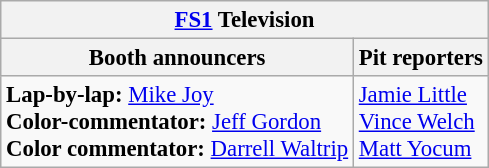<table class="wikitable" style="font-size: 95%">
<tr>
<th colspan="2"><a href='#'>FS1</a> Television</th>
</tr>
<tr>
<th>Booth announcers</th>
<th>Pit reporters</th>
</tr>
<tr>
<td><strong>Lap-by-lap:</strong> <a href='#'>Mike Joy</a> <br><strong>Color-commentator:</strong> <a href='#'>Jeff Gordon</a> <br><strong>Color commentator:</strong> <a href='#'>Darrell Waltrip</a></td>
<td><a href='#'>Jamie Little</a><br><a href='#'>Vince Welch</a><br><a href='#'>Matt Yocum</a></td>
</tr>
</table>
